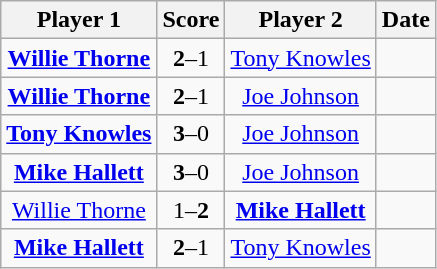<table class="wikitable" style="text-align: center">
<tr>
<th>Player 1</th>
<th>Score</th>
<th>Player 2</th>
<th>Date</th>
</tr>
<tr>
<td> <strong><a href='#'>Willie Thorne</a></strong></td>
<td><strong>2</strong>–1</td>
<td> <a href='#'>Tony Knowles</a></td>
<td></td>
</tr>
<tr>
<td> <strong><a href='#'>Willie Thorne</a></strong></td>
<td><strong>2</strong>–1</td>
<td> <a href='#'>Joe Johnson</a></td>
<td></td>
</tr>
<tr>
<td> <strong><a href='#'>Tony Knowles</a></strong></td>
<td><strong>3</strong>–0</td>
<td> <a href='#'>Joe Johnson</a></td>
<td></td>
</tr>
<tr>
<td> <strong><a href='#'>Mike Hallett</a></strong></td>
<td><strong>3</strong>–0</td>
<td> <a href='#'>Joe Johnson</a></td>
<td></td>
</tr>
<tr>
<td> <a href='#'>Willie Thorne</a></td>
<td>1–<strong>2</strong></td>
<td> <strong><a href='#'>Mike Hallett</a></strong></td>
<td></td>
</tr>
<tr>
<td> <strong><a href='#'>Mike Hallett</a></strong></td>
<td><strong>2</strong>–1</td>
<td> <a href='#'>Tony Knowles</a></td>
<td></td>
</tr>
</table>
